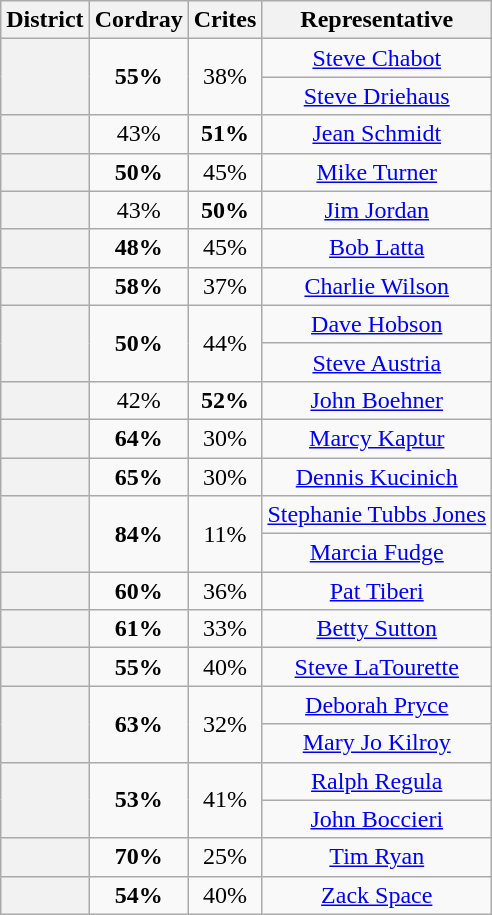<table class=wikitable sortable>
<tr>
<th>District</th>
<th>Cordray</th>
<th>Crites</th>
<th>Representative</th>
</tr>
<tr align=center>
<th rowspan=2 ></th>
<td rowspan=2><strong>55%</strong></td>
<td rowspan=2>38%</td>
<td><a href='#'>Steve Chabot</a></td>
</tr>
<tr align=center>
<td><a href='#'>Steve Driehaus</a></td>
</tr>
<tr align=center>
<th></th>
<td>43%</td>
<td><strong>51%</strong></td>
<td><a href='#'>Jean Schmidt</a></td>
</tr>
<tr align=center>
<th></th>
<td><strong>50%</strong></td>
<td>45%</td>
<td><a href='#'>Mike Turner</a></td>
</tr>
<tr align=center>
<th></th>
<td>43%</td>
<td><strong>50%</strong></td>
<td><a href='#'>Jim Jordan</a></td>
</tr>
<tr align=center>
<th></th>
<td><strong>48%</strong></td>
<td>45%</td>
<td><a href='#'>Bob Latta</a></td>
</tr>
<tr align=center>
<th></th>
<td><strong>58%</strong></td>
<td>37%</td>
<td><a href='#'>Charlie Wilson</a></td>
</tr>
<tr align=center>
<th rowspan=2 ></th>
<td rowspan=2><strong>50%</strong></td>
<td rowspan=2>44%</td>
<td><a href='#'>Dave Hobson</a></td>
</tr>
<tr align=center>
<td><a href='#'>Steve Austria</a></td>
</tr>
<tr align=center>
<th></th>
<td>42%</td>
<td><strong>52%</strong></td>
<td><a href='#'>John Boehner</a></td>
</tr>
<tr align=center>
<th></th>
<td><strong>64%</strong></td>
<td>30%</td>
<td><a href='#'>Marcy Kaptur</a></td>
</tr>
<tr align=center>
<th></th>
<td><strong>65%</strong></td>
<td>30%</td>
<td><a href='#'>Dennis Kucinich</a></td>
</tr>
<tr align=center>
<th rowspan=2 ></th>
<td rowspan=2><strong>84%</strong></td>
<td rowspan=2>11%</td>
<td><a href='#'>Stephanie Tubbs Jones</a></td>
</tr>
<tr align=center>
<td><a href='#'>Marcia Fudge</a></td>
</tr>
<tr align=center>
<th></th>
<td><strong>60%</strong></td>
<td>36%</td>
<td><a href='#'>Pat Tiberi</a></td>
</tr>
<tr align=center>
<th></th>
<td><strong>61%</strong></td>
<td>33%</td>
<td><a href='#'>Betty Sutton</a></td>
</tr>
<tr align=center>
<th></th>
<td><strong>55%</strong></td>
<td>40%</td>
<td><a href='#'>Steve LaTourette</a></td>
</tr>
<tr align=center>
<th rowspan=2 ></th>
<td rowspan=2><strong>63%</strong></td>
<td rowspan=2>32%</td>
<td><a href='#'>Deborah Pryce</a></td>
</tr>
<tr align=center>
<td><a href='#'>Mary Jo Kilroy</a></td>
</tr>
<tr align=center>
<th rowspan=2 ></th>
<td rowspan=2><strong>53%</strong></td>
<td rowspan=2>41%</td>
<td><a href='#'>Ralph Regula</a></td>
</tr>
<tr align=center>
<td><a href='#'>John Boccieri</a></td>
</tr>
<tr align=center>
<th></th>
<td><strong>70%</strong></td>
<td>25%</td>
<td><a href='#'>Tim Ryan</a></td>
</tr>
<tr align=center>
<th></th>
<td><strong>54%</strong></td>
<td>40%</td>
<td><a href='#'>Zack Space</a></td>
</tr>
</table>
